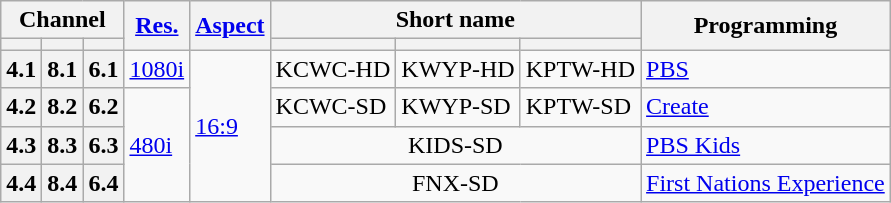<table class="wikitable">
<tr>
<th scope = "col" colspan="3">Channel</th>
<th scope = "col" rowspan="2"><a href='#'>Res.</a></th>
<th scope = "col" rowspan="2"><a href='#'>Aspect</a></th>
<th scope = "col" colspan="3">Short name</th>
<th scope = "col" rowspan="2">Programming</th>
</tr>
<tr>
<th scope = "col"></th>
<th></th>
<th></th>
<th scope = "col"></th>
<th></th>
<th></th>
</tr>
<tr>
<th scope = "row">4.1</th>
<th>8.1</th>
<th>6.1</th>
<td><a href='#'>1080i</a></td>
<td rowspan=4><a href='#'>16:9</a></td>
<td>KCWC-HD</td>
<td>KWYP-HD</td>
<td>KPTW-HD</td>
<td><a href='#'>PBS</a></td>
</tr>
<tr>
<th scope = "row">4.2</th>
<th>8.2</th>
<th>6.2</th>
<td rowspan=3><a href='#'>480i</a></td>
<td>KCWC-SD</td>
<td>KWYP-SD</td>
<td>KPTW-SD</td>
<td><a href='#'>Create</a></td>
</tr>
<tr>
<th scope = "row">4.3</th>
<th>8.3</th>
<th>6.3</th>
<td style="text-align: center;" colspan=3>KIDS-SD</td>
<td><a href='#'>PBS Kids</a></td>
</tr>
<tr>
<th scope = "row">4.4</th>
<th>8.4</th>
<th>6.4</th>
<td style="text-align: center;" colspan=3>FNX-SD</td>
<td><a href='#'>First Nations Experience</a></td>
</tr>
</table>
